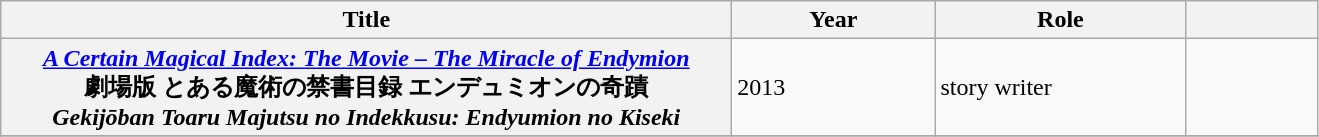<table class="wikitable plainrowheaders sortable" style="margin-right: 0;">
<tr>
<th scope="col"  style="width:30em;">Title</th>
<th scope="col"  style="width:8em;">Year</th>
<th scope="col"  style="width:10em;">Role</th>
<th scope="col"  style="width:5em;" class="unsortable"></th>
</tr>
<tr>
<th scope="row"><em><a href='#'>A Certain Magical Index: The Movie – The Miracle of Endymion</a></em><br>劇場版 とある魔術の禁書目録 エンデュミオンの奇蹟 <br><em>Gekijōban Toaru Majutsu no Indekkusu: Endyumion no Kiseki</em></th>
<td>2013</td>
<td>story writer</td>
<td></td>
</tr>
<tr>
</tr>
</table>
